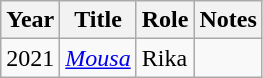<table class="wikitable sortable">
<tr>
<th>Year</th>
<th>Title</th>
<th>Role</th>
<th class="unsortable">Notes</th>
</tr>
<tr>
<td>2021</td>
<td><em><a href='#'>Mousa</a></em></td>
<td>Rika</td>
<td></td>
</tr>
</table>
